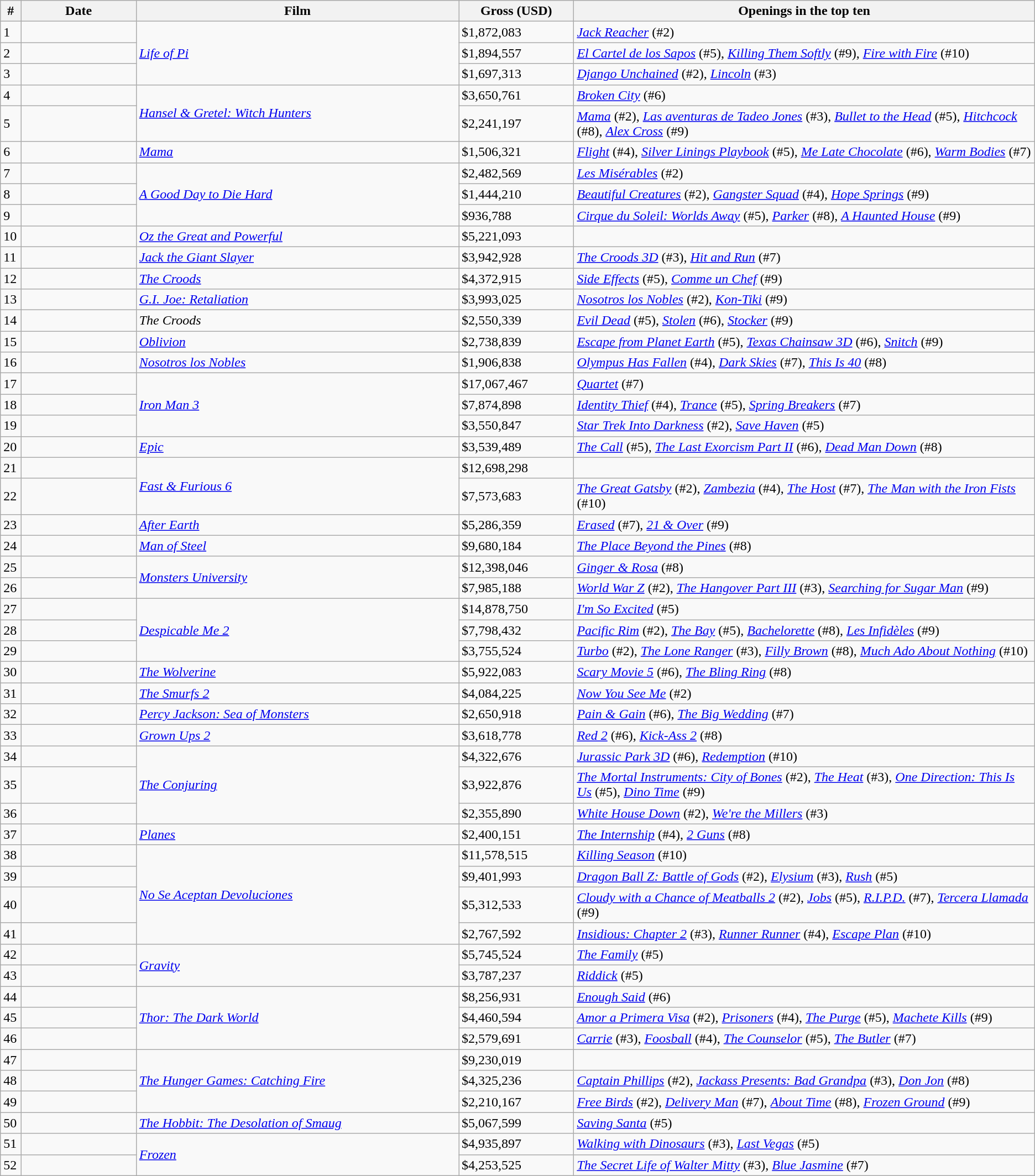<table class="wikitable sortable">
<tr>
<th style="width:1%;">#</th>
<th style="width:10%;">Date</th>
<th style="width:28%;">Film</th>
<th style="width:10%;">Gross (USD)</th>
<th style="width:40%;">Openings in the top ten</th>
</tr>
<tr>
<td>1</td>
<td></td>
<td rowspan="3"><em><a href='#'>Life of Pi</a></em></td>
<td>$1,872,083</td>
<td><em><a href='#'>Jack Reacher</a></em> (#2)</td>
</tr>
<tr>
<td>2</td>
<td></td>
<td>$1,894,557</td>
<td><em><a href='#'>El Cartel de los Sapos</a></em> (#5), <em><a href='#'>Killing Them Softly</a></em> (#9), <em><a href='#'>Fire with Fire</a></em> (#10)</td>
</tr>
<tr>
<td>3</td>
<td></td>
<td>$1,697,313</td>
<td><em><a href='#'>Django Unchained</a></em> (#2), <em><a href='#'>Lincoln</a></em> (#3)</td>
</tr>
<tr>
<td>4</td>
<td></td>
<td rowspan="2"><em><a href='#'>Hansel & Gretel: Witch Hunters</a></em></td>
<td>$3,650,761</td>
<td><em><a href='#'>Broken City</a></em> (#6)</td>
</tr>
<tr>
<td>5</td>
<td></td>
<td>$2,241,197</td>
<td><em><a href='#'>Mama</a></em> (#2), <em><a href='#'>Las aventuras de Tadeo Jones</a></em> (#3), <em><a href='#'>Bullet to the Head</a></em> (#5), <em><a href='#'>Hitchcock</a></em> (#8), <em><a href='#'>Alex Cross</a></em> (#9)</td>
</tr>
<tr>
<td>6</td>
<td></td>
<td><em><a href='#'>Mama</a></em></td>
<td>$1,506,321</td>
<td><em><a href='#'>Flight</a></em> (#4), <em><a href='#'>Silver Linings Playbook</a></em> (#5), <em><a href='#'>Me Late Chocolate</a></em> (#6), <em><a href='#'>Warm Bodies</a></em> (#7)</td>
</tr>
<tr>
<td>7</td>
<td></td>
<td rowspan="3"><em><a href='#'>A Good Day to Die Hard</a></em></td>
<td>$2,482,569</td>
<td><em><a href='#'>Les Misérables</a></em> (#2)</td>
</tr>
<tr>
<td>8</td>
<td></td>
<td>$1,444,210</td>
<td><em><a href='#'>Beautiful Creatures</a></em> (#2), <em><a href='#'>Gangster Squad</a></em> (#4), <em><a href='#'>Hope Springs</a></em> (#9)</td>
</tr>
<tr>
<td>9</td>
<td></td>
<td>$936,788</td>
<td><em><a href='#'>Cirque du Soleil: Worlds Away</a></em> (#5), <em><a href='#'>Parker</a></em> (#8), <em><a href='#'>A Haunted House</a></em> (#9)</td>
</tr>
<tr>
<td>10</td>
<td></td>
<td><em><a href='#'>Oz the Great and Powerful</a></em></td>
<td>$5,221,093</td>
<td></td>
</tr>
<tr>
<td>11</td>
<td></td>
<td><em><a href='#'>Jack the Giant Slayer</a></em></td>
<td>$3,942,928</td>
<td><em><a href='#'>The Croods 3D</a></em> (#3), <em><a href='#'>Hit and Run</a></em> (#7)</td>
</tr>
<tr>
<td>12</td>
<td></td>
<td><em><a href='#'>The Croods</a></em></td>
<td>$4,372,915</td>
<td><em><a href='#'>Side Effects</a></em> (#5), <em><a href='#'>Comme un Chef</a></em> (#9)</td>
</tr>
<tr>
<td>13</td>
<td></td>
<td><em><a href='#'>G.I. Joe: Retaliation</a></em></td>
<td>$3,993,025</td>
<td><em><a href='#'>Nosotros los Nobles</a></em> (#2), <em><a href='#'>Kon-Tiki</a></em> (#9)</td>
</tr>
<tr>
<td>14</td>
<td></td>
<td><em>The Croods</em></td>
<td>$2,550,339</td>
<td><em><a href='#'>Evil Dead</a></em> (#5), <em><a href='#'>Stolen</a></em> (#6), <em><a href='#'>Stocker</a></em> (#9)</td>
</tr>
<tr>
<td>15</td>
<td></td>
<td><em><a href='#'>Oblivion</a></em></td>
<td>$2,738,839</td>
<td><em><a href='#'>Escape from Planet Earth</a></em> (#5), <em><a href='#'>Texas Chainsaw 3D</a></em> (#6), <em><a href='#'>Snitch</a></em> (#9)</td>
</tr>
<tr>
<td>16</td>
<td></td>
<td><em><a href='#'>Nosotros los Nobles</a></em></td>
<td>$1,906,838</td>
<td><em><a href='#'>Olympus Has Fallen</a></em> (#4), <em><a href='#'>Dark Skies</a></em> (#7), <em><a href='#'>This Is 40</a></em> (#8)</td>
</tr>
<tr>
<td>17</td>
<td></td>
<td rowspan="3"><em><a href='#'>Iron Man 3</a></em></td>
<td>$17,067,467</td>
<td><em><a href='#'>Quartet</a></em> (#7)</td>
</tr>
<tr>
<td>18</td>
<td></td>
<td>$7,874,898</td>
<td><em><a href='#'>Identity Thief</a></em> (#4), <em><a href='#'>Trance</a></em> (#5), <em><a href='#'>Spring Breakers</a></em> (#7)</td>
</tr>
<tr>
<td>19</td>
<td></td>
<td>$3,550,847</td>
<td><em><a href='#'>Star Trek Into Darkness</a></em> (#2), <em><a href='#'>Save Haven</a></em> (#5)</td>
</tr>
<tr>
<td>20</td>
<td></td>
<td><em><a href='#'>Epic</a></em></td>
<td>$3,539,489</td>
<td><em><a href='#'>The Call</a></em> (#5), <em><a href='#'>The Last Exorcism Part II</a></em> (#6), <em><a href='#'>Dead Man Down</a></em> (#8)</td>
</tr>
<tr>
<td>21</td>
<td></td>
<td rowspan="2"><em><a href='#'>Fast & Furious 6</a></em></td>
<td>$12,698,298</td>
<td></td>
</tr>
<tr>
<td>22</td>
<td></td>
<td>$7,573,683</td>
<td><em><a href='#'>The Great Gatsby</a></em> (#2), <em><a href='#'>Zambezia</a></em> (#4), <em><a href='#'>The Host</a></em> (#7), <em><a href='#'>The Man with the Iron Fists</a></em> (#10)</td>
</tr>
<tr>
<td>23</td>
<td></td>
<td><em><a href='#'>After Earth</a></em></td>
<td>$5,286,359</td>
<td><em><a href='#'>Erased</a></em> (#7), <em><a href='#'>21 & Over</a></em> (#9)</td>
</tr>
<tr>
<td>24</td>
<td></td>
<td><em><a href='#'>Man of Steel</a></em></td>
<td>$9,680,184</td>
<td><em><a href='#'>The Place Beyond the Pines</a></em> (#8)</td>
</tr>
<tr>
<td>25</td>
<td></td>
<td rowspan="2"><em><a href='#'>Monsters University</a></em></td>
<td>$12,398,046</td>
<td><em><a href='#'>Ginger & Rosa</a></em> (#8)</td>
</tr>
<tr>
<td>26</td>
<td></td>
<td>$7,985,188</td>
<td><em><a href='#'>World War Z</a></em> (#2), <em><a href='#'>The Hangover Part III</a></em> (#3), <em><a href='#'>Searching for Sugar Man</a></em> (#9)</td>
</tr>
<tr>
<td>27</td>
<td></td>
<td rowspan="3"><em><a href='#'>Despicable Me 2</a></em></td>
<td>$14,878,750</td>
<td><em><a href='#'>I'm So Excited</a></em> (#5)</td>
</tr>
<tr>
<td>28</td>
<td></td>
<td>$7,798,432</td>
<td><em><a href='#'>Pacific Rim</a></em> (#2), <em><a href='#'>The Bay</a></em> (#5), <em><a href='#'>Bachelorette</a></em> (#8), <em><a href='#'>Les Infidèles</a></em> (#9)</td>
</tr>
<tr>
<td>29</td>
<td></td>
<td>$3,755,524</td>
<td><em><a href='#'>Turbo</a></em> (#2), <em><a href='#'>The Lone Ranger</a></em> (#3), <em><a href='#'>Filly Brown</a></em> (#8), <em><a href='#'>Much Ado About Nothing</a></em> (#10)</td>
</tr>
<tr>
<td>30</td>
<td></td>
<td><em><a href='#'>The Wolverine</a></em></td>
<td>$5,922,083</td>
<td><em><a href='#'>Scary Movie 5</a></em> (#6), <em><a href='#'>The Bling Ring</a></em> (#8)</td>
</tr>
<tr>
<td>31</td>
<td></td>
<td><em><a href='#'>The Smurfs 2</a></em></td>
<td>$4,084,225</td>
<td><em><a href='#'>Now You See Me</a></em> (#2)</td>
</tr>
<tr>
<td>32</td>
<td></td>
<td><em><a href='#'>Percy Jackson: Sea of Monsters</a></em></td>
<td>$2,650,918</td>
<td><em><a href='#'>Pain & Gain</a></em> (#6), <em><a href='#'>The Big Wedding</a></em> (#7)</td>
</tr>
<tr>
<td>33</td>
<td></td>
<td><em><a href='#'>Grown Ups 2</a></em></td>
<td>$3,618,778</td>
<td><em><a href='#'>Red 2</a></em> (#6), <em><a href='#'>Kick-Ass 2</a></em> (#8)</td>
</tr>
<tr>
<td>34</td>
<td></td>
<td rowspan="3"><em><a href='#'>The Conjuring</a></em></td>
<td>$4,322,676</td>
<td><em><a href='#'>Jurassic Park 3D</a></em> (#6), <em><a href='#'>Redemption</a></em> (#10)</td>
</tr>
<tr>
<td>35</td>
<td></td>
<td>$3,922,876</td>
<td><em><a href='#'>The Mortal Instruments: City of Bones</a></em> (#2), <em><a href='#'>The Heat</a></em> (#3), <em><a href='#'>One Direction: This Is Us</a></em> (#5), <em><a href='#'>Dino Time</a></em> (#9)</td>
</tr>
<tr>
<td>36</td>
<td></td>
<td>$2,355,890</td>
<td><em><a href='#'>White House Down</a></em> (#2), <em><a href='#'>We're the Millers</a></em> (#3)</td>
</tr>
<tr>
<td>37</td>
<td></td>
<td><em><a href='#'>Planes</a></em></td>
<td>$2,400,151</td>
<td><em><a href='#'>The Internship</a></em> (#4), <em><a href='#'>2 Guns</a></em> (#8)</td>
</tr>
<tr>
<td>38</td>
<td></td>
<td rowspan="4"><em><a href='#'>No Se Aceptan Devoluciones</a></em></td>
<td>$11,578,515</td>
<td><em><a href='#'>Killing Season</a></em> (#10)</td>
</tr>
<tr>
<td>39</td>
<td></td>
<td>$9,401,993</td>
<td><em><a href='#'>Dragon Ball Z: Battle of Gods</a></em> (#2), <em><a href='#'>Elysium</a></em> (#3), <em><a href='#'>Rush</a></em> (#5)</td>
</tr>
<tr>
<td>40</td>
<td></td>
<td>$5,312,533</td>
<td><em><a href='#'>Cloudy with a Chance of Meatballs 2</a></em> (#2), <em><a href='#'>Jobs</a></em> (#5), <em><a href='#'>R.I.P.D.</a></em> (#7), <em><a href='#'>Tercera Llamada</a></em> (#9)</td>
</tr>
<tr>
<td>41</td>
<td></td>
<td>$2,767,592</td>
<td><em><a href='#'>Insidious: Chapter 2</a></em> (#3), <em><a href='#'>Runner Runner</a></em> (#4), <em><a href='#'>Escape Plan</a></em> (#10)</td>
</tr>
<tr>
<td>42</td>
<td></td>
<td rowspan="2"><em><a href='#'>Gravity</a></em></td>
<td>$5,745,524</td>
<td><em><a href='#'>The Family</a></em> (#5)</td>
</tr>
<tr>
<td>43</td>
<td></td>
<td>$3,787,237</td>
<td><em><a href='#'>Riddick</a></em> (#5)</td>
</tr>
<tr>
<td>44</td>
<td></td>
<td rowspan="3"><em><a href='#'>Thor: The Dark World</a></em></td>
<td>$8,256,931</td>
<td><em><a href='#'>Enough Said</a></em> (#6)</td>
</tr>
<tr>
<td>45</td>
<td></td>
<td>$4,460,594</td>
<td><em><a href='#'>Amor a Primera Visa</a></em> (#2), <em><a href='#'>Prisoners</a></em> (#4), <em><a href='#'>The Purge</a></em> (#5), <em><a href='#'>Machete Kills</a></em> (#9)</td>
</tr>
<tr>
<td>46</td>
<td></td>
<td>$2,579,691</td>
<td><em><a href='#'>Carrie</a></em> (#3), <em><a href='#'>Foosball</a></em> (#4), <em><a href='#'>The Counselor</a></em> (#5), <em><a href='#'>The Butler</a></em> (#7)</td>
</tr>
<tr>
<td>47</td>
<td></td>
<td rowspan="3"><em><a href='#'>The Hunger Games: Catching Fire</a></em></td>
<td>$9,230,019</td>
<td></td>
</tr>
<tr>
<td>48</td>
<td></td>
<td>$4,325,236</td>
<td><em><a href='#'>Captain Phillips</a></em> (#2), <em><a href='#'>Jackass Presents: Bad Grandpa</a></em> (#3), <em><a href='#'>Don Jon</a></em> (#8)</td>
</tr>
<tr>
<td>49</td>
<td></td>
<td>$2,210,167</td>
<td><em><a href='#'>Free Birds</a></em> (#2), <em><a href='#'>Delivery Man</a></em> (#7), <em><a href='#'>About Time</a></em> (#8), <em><a href='#'>Frozen Ground</a></em> (#9)</td>
</tr>
<tr>
<td>50</td>
<td></td>
<td><em><a href='#'>The Hobbit: The Desolation of Smaug</a></em></td>
<td>$5,067,599</td>
<td><em><a href='#'>Saving Santa</a></em> (#5)</td>
</tr>
<tr>
<td>51</td>
<td></td>
<td rowspan="2"><em><a href='#'>Frozen</a></em></td>
<td>$4,935,897</td>
<td><em><a href='#'>Walking with Dinosaurs</a></em> (#3), <em><a href='#'>Last Vegas</a></em> (#5)</td>
</tr>
<tr>
<td>52</td>
<td></td>
<td>$4,253,525</td>
<td><em><a href='#'>The Secret Life of Walter Mitty</a></em> (#3), <em><a href='#'>Blue Jasmine</a></em> (#7)</td>
</tr>
</table>
